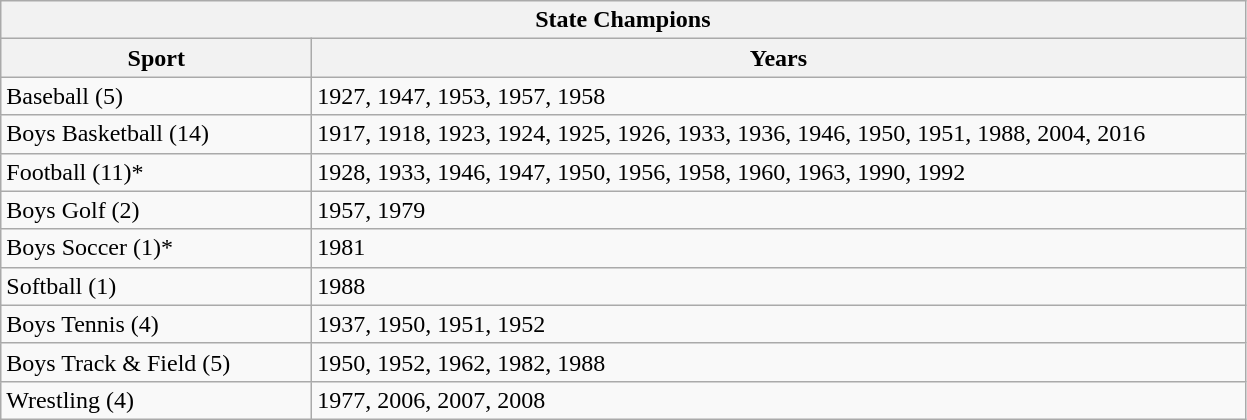<table class="wikitable">
<tr>
<th colspan="2">State Champions</th>
</tr>
<tr>
<th style="width:200px;">Sport</th>
<th style="width:75%;">Years</th>
</tr>
<tr>
<td>Baseball (5)</td>
<td>1927, 1947, 1953, 1957, 1958</td>
</tr>
<tr>
<td>Boys Basketball (14)</td>
<td>1917, 1918, 1923, 1924, 1925, 1926, 1933, 1936, 1946, 1950, 1951, 1988, 2004, 2016</td>
</tr>
<tr>
<td>Football (11)*</td>
<td>1928, 1933, 1946, 1947, 1950, 1956, 1958, 1960, 1963, 1990, 1992</td>
</tr>
<tr>
<td>Boys Golf (2)</td>
<td>1957, 1979</td>
</tr>
<tr>
<td>Boys Soccer (1)*</td>
<td>1981</td>
</tr>
<tr>
<td>Softball (1)</td>
<td>1988</td>
</tr>
<tr>
<td>Boys Tennis (4)</td>
<td>1937, 1950, 1951, 1952</td>
</tr>
<tr>
<td>Boys Track & Field (5)</td>
<td>1950, 1952, 1962, 1982, 1988</td>
</tr>
<tr>
<td>Wrestling (4)</td>
<td>1977, 2006, 2007, 2008</td>
</tr>
</table>
